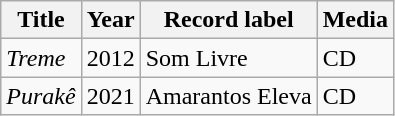<table class="wikitable">
<tr>
<th>Title</th>
<th>Year</th>
<th>Record label</th>
<th>Media</th>
</tr>
<tr>
<td><em>Treme</em></td>
<td>2012</td>
<td>Som Livre</td>
<td>CD</td>
</tr>
<tr>
<td><em>Purakê</em></td>
<td>2021</td>
<td>Amarantos Eleva</td>
<td>CD</td>
</tr>
</table>
